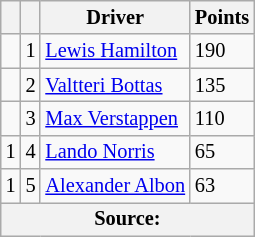<table class="wikitable" style="font-size: 85%;">
<tr>
<th scope="col"></th>
<th scope="col"></th>
<th scope="col">Driver</th>
<th scope="col">Points</th>
</tr>
<tr>
<td align="left"></td>
<td align="center">1</td>
<td data-sort-value="ham"> <a href='#'>Lewis Hamilton</a></td>
<td align="left">190</td>
</tr>
<tr>
<td align="left"></td>
<td align="center">2</td>
<td> <a href='#'>Valtteri Bottas</a></td>
<td align="left">135</td>
</tr>
<tr>
<td align="left"></td>
<td align="center">3</td>
<td> <a href='#'>Max Verstappen</a></td>
<td align="left">110</td>
</tr>
<tr>
<td align="left"> 1</td>
<td align="center">4</td>
<td> <a href='#'>Lando Norris</a></td>
<td align="left">65</td>
</tr>
<tr>
<td align="left"> 1</td>
<td align="center">5</td>
<td> <a href='#'>Alexander Albon</a></td>
<td align="left">63</td>
</tr>
<tr>
<th colspan=4>Source:</th>
</tr>
</table>
